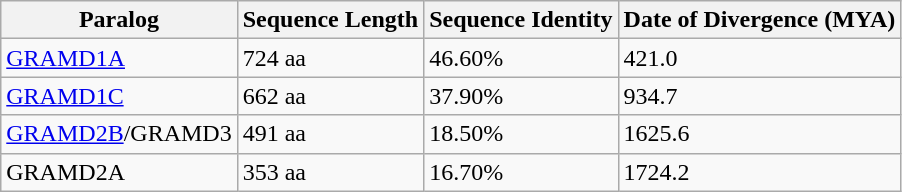<table class="wikitable">
<tr>
<th>Paralog</th>
<th>Sequence Length</th>
<th>Sequence Identity</th>
<th>Date of Divergence (MYA)</th>
</tr>
<tr>
<td><a href='#'>GRAMD1A</a></td>
<td>724 aa</td>
<td>46.60%</td>
<td>421.0</td>
</tr>
<tr>
<td><a href='#'>GRAMD1C</a></td>
<td>662 aa</td>
<td>37.90%</td>
<td>934.7</td>
</tr>
<tr>
<td><a href='#'>GRAMD2B</a>/GRAMD3</td>
<td>491 aa</td>
<td>18.50%</td>
<td>1625.6</td>
</tr>
<tr>
<td>GRAMD2A</td>
<td>353 aa</td>
<td>16.70%</td>
<td>1724.2</td>
</tr>
</table>
